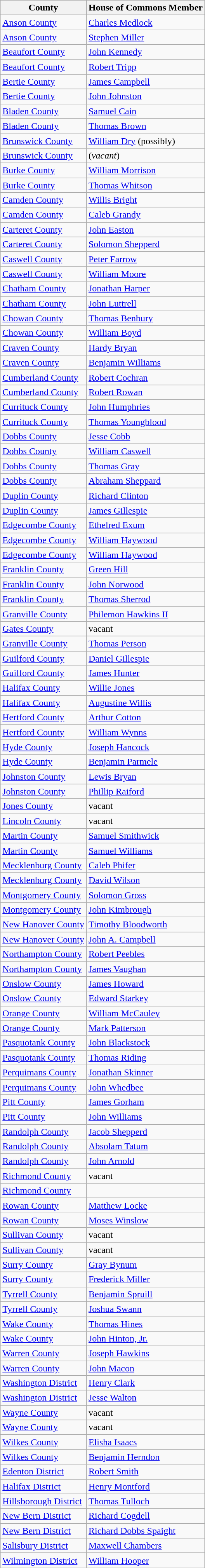<table class="wikitable sortable mw-datatable">
<tr>
<th>County</th>
<th>House of Commons Member</th>
</tr>
<tr>
<td><a href='#'>Anson County</a></td>
<td data-sort-value="Medlock, Charles"><a href='#'>Charles Medlock</a></td>
</tr>
<tr>
<td><a href='#'>Anson County</a></td>
<td data-sort-value="Miller, Stephen"><a href='#'>Stephen Miller</a></td>
</tr>
<tr>
<td><a href='#'>Beaufort County</a></td>
<td data-sort-value="Kennedy, John"><a href='#'>John Kennedy</a></td>
</tr>
<tr>
<td><a href='#'>Beaufort County</a></td>
<td data-sort-value="Tripp, Robert"><a href='#'>Robert Tripp</a></td>
</tr>
<tr>
<td><a href='#'>Bertie County</a></td>
<td data-sort-value="Campbell, James"><a href='#'>James Campbell</a></td>
</tr>
<tr>
<td><a href='#'>Bertie County</a></td>
<td data-sort-value="Johnston, John"><a href='#'>John Johnston</a></td>
</tr>
<tr>
<td><a href='#'>Bladen County</a></td>
<td data-sort-value="Cain, Samuel"><a href='#'>Samuel Cain</a></td>
</tr>
<tr>
<td><a href='#'>Bladen County</a></td>
<td data-sort-value="Brown, Thomas"><a href='#'>Thomas Brown</a></td>
</tr>
<tr>
<td><a href='#'>Brunswick County</a></td>
<td data-sort-value="Dry, William"><a href='#'>William Dry</a> (possibly)</td>
</tr>
<tr>
<td><a href='#'>Brunswick County</a></td>
<td data-sort-value="(vacant)">(<em>vacant</em>)</td>
</tr>
<tr>
<td><a href='#'>Burke County</a></td>
<td data-sort-value="Morrison, William"><a href='#'>William Morrison</a></td>
</tr>
<tr>
<td><a href='#'>Burke County</a></td>
<td data-sort-value="Whitson, Thomas"><a href='#'>Thomas Whitson</a></td>
</tr>
<tr>
<td><a href='#'>Camden County</a></td>
<td data-sort-value="Bright, Willis"><a href='#'>Willis Bright</a></td>
</tr>
<tr>
<td><a href='#'>Camden County</a></td>
<td data-sort-value="Grandy, Caleb"><a href='#'>Caleb Grandy</a></td>
</tr>
<tr>
<td><a href='#'>Carteret County</a></td>
<td data-sort-value="Easton, John"><a href='#'>John Easton</a></td>
</tr>
<tr>
<td><a href='#'>Carteret County</a></td>
<td data-sort-value="Shepperd, Solomon"><a href='#'>Solomon Shepperd</a></td>
</tr>
<tr>
<td><a href='#'>Caswell County</a></td>
<td data-sort-value="Farrow, Peter"><a href='#'>Peter Farrow</a></td>
</tr>
<tr>
<td><a href='#'>Caswell County</a></td>
<td data-sort-value="Moore, William"><a href='#'>William Moore</a></td>
</tr>
<tr>
<td><a href='#'>Chatham County</a></td>
<td data-sort-value="Harper, Jonathan"><a href='#'>Jonathan Harper</a></td>
</tr>
<tr>
<td><a href='#'>Chatham County</a></td>
<td data-sort-value="Luttrell, John"><a href='#'>John Luttrell</a></td>
</tr>
<tr>
<td><a href='#'>Chowan County</a></td>
<td data-sort-value="Benbury, Thomas"><a href='#'>Thomas Benbury</a></td>
</tr>
<tr>
<td><a href='#'>Chowan County</a></td>
<td data-sort-value="Boyd, William"><a href='#'>William Boyd</a></td>
</tr>
<tr>
<td><a href='#'>Craven County</a></td>
<td data-sort-value="Bryan, Hardy"><a href='#'>Hardy Bryan</a></td>
</tr>
<tr>
<td><a href='#'>Craven County</a></td>
<td data-sort-value="Williams, Benjamin"><a href='#'>Benjamin Williams</a></td>
</tr>
<tr>
<td><a href='#'>Cumberland County</a></td>
<td data-sort-value="Cochran, Robert"><a href='#'>Robert Cochran</a></td>
</tr>
<tr>
<td><a href='#'>Cumberland County</a></td>
<td data-sort-value="Rowan, Robert"><a href='#'>Robert Rowan</a></td>
</tr>
<tr>
<td><a href='#'>Currituck County</a></td>
<td data-sort-value="Humphries, John"><a href='#'>John Humphries</a></td>
</tr>
<tr>
<td><a href='#'>Currituck County</a></td>
<td data-sort-value="Youngblood, Thomas"><a href='#'>Thomas Youngblood</a></td>
</tr>
<tr>
<td><a href='#'>Dobbs County</a></td>
<td data-sort-value="Cobb, Jesse"><a href='#'>Jesse Cobb</a></td>
</tr>
<tr>
<td><a href='#'>Dobbs County</a></td>
<td data-sort-value="Caswell, William"><a href='#'>William Caswell</a></td>
</tr>
<tr>
<td><a href='#'>Dobbs County</a></td>
<td data-sort-value="Gray, Thomas"><a href='#'>Thomas Gray</a></td>
</tr>
<tr>
<td><a href='#'>Dobbs County</a></td>
<td data-sort-value="Sheppard, Abraham"><a href='#'>Abraham Sheppard</a></td>
</tr>
<tr>
<td><a href='#'>Duplin County</a></td>
<td data-sort-value="Clinton, Richard"><a href='#'>Richard Clinton</a></td>
</tr>
<tr>
<td><a href='#'>Duplin County</a></td>
<td data-sort-value="Gillespie, James"><a href='#'>James Gillespie</a></td>
</tr>
<tr>
<td><a href='#'>Edgecombe County</a></td>
<td data-sort-value="Exum, Ethelred"><a href='#'>Ethelred Exum</a></td>
</tr>
<tr>
<td><a href='#'>Edgecombe County</a></td>
<td data-sort-value="Haywood, William"><a href='#'>William Haywood</a></td>
</tr>
<tr>
<td><a href='#'>Edgecombe County</a></td>
<td data-sort-value="Haywood, William"><a href='#'>William Haywood</a></td>
</tr>
<tr>
<td><a href='#'>Franklin County</a></td>
<td data-sort-value="Hill, Green"><a href='#'>Green Hill</a></td>
</tr>
<tr>
<td><a href='#'>Franklin County</a></td>
<td data-sort-value="Norwood, John"><a href='#'>John Norwood</a></td>
</tr>
<tr>
<td><a href='#'>Franklin County</a></td>
<td data-sort-value="Sherrod, Thomas"><a href='#'>Thomas Sherrod</a></td>
</tr>
<tr>
<td><a href='#'>Granville County</a></td>
<td data-sort-value="Hawkins, Philemon, III"><a href='#'>Philemon Hawkins II</a></td>
</tr>
<tr>
<td><a href='#'>Gates County</a></td>
<td>vacant</td>
</tr>
<tr>
<td><a href='#'>Granville County</a></td>
<td data-sort-value="Person, Thomas"><a href='#'>Thomas Person</a></td>
</tr>
<tr>
<td><a href='#'>Guilford County</a></td>
<td data-sort-value="Gillespie, Daniel"><a href='#'>Daniel Gillespie</a></td>
</tr>
<tr>
<td><a href='#'>Guilford County</a></td>
<td data-sort-value="Hunter, James"><a href='#'>James Hunter</a></td>
</tr>
<tr>
<td><a href='#'>Halifax County</a></td>
<td data-sort-value="Jones, Willie"><a href='#'>Willie Jones</a></td>
</tr>
<tr>
<td><a href='#'>Halifax County</a></td>
<td data-sort-value="Willis, Augustine"><a href='#'>Augustine Willis</a></td>
</tr>
<tr>
<td><a href='#'>Hertford County</a></td>
<td data-sort-value="Cotton, Arthur"><a href='#'>Arthur Cotton</a></td>
</tr>
<tr>
<td><a href='#'>Hertford County</a></td>
<td data-sort-value="Wynns, William"><a href='#'>William Wynns</a></td>
</tr>
<tr>
<td><a href='#'>Hyde County</a></td>
<td data-sort-value="Hancock, Joseph"><a href='#'>Joseph Hancock</a></td>
</tr>
<tr>
<td><a href='#'>Hyde County</a></td>
<td data-sort-value="Parmele, Benjamin"><a href='#'>Benjamin Parmele</a></td>
</tr>
<tr>
<td><a href='#'>Johnston County</a></td>
<td data-sort-value="Bryan, Lewis"><a href='#'>Lewis Bryan</a></td>
</tr>
<tr>
<td><a href='#'>Johnston County</a></td>
<td data-sort-value="Raiford, Phillip"><a href='#'>Phillip Raiford</a></td>
</tr>
<tr>
<td><a href='#'>Jones County</a></td>
<td>vacant</td>
</tr>
<tr>
<td><a href='#'>Lincoln County</a></td>
<td>vacant</td>
</tr>
<tr>
<td><a href='#'>Martin County</a></td>
<td data-sort-value="Smithwick, Samuel"><a href='#'>Samuel Smithwick</a></td>
</tr>
<tr>
<td><a href='#'>Martin County</a></td>
<td data-sort-value="Williams, Samuel"><a href='#'>Samuel Williams</a></td>
</tr>
<tr>
<td><a href='#'>Mecklenburg County</a></td>
<td data-sort-value="Phifer, Caleb"><a href='#'>Caleb Phifer</a></td>
</tr>
<tr>
<td><a href='#'>Mecklenburg County</a></td>
<td data-sort-value="Wilson, David"><a href='#'>David Wilson</a></td>
</tr>
<tr>
<td><a href='#'>Montgomery County</a></td>
<td data-sort-value="Gross, Solomon"><a href='#'>Solomon Gross</a></td>
</tr>
<tr>
<td><a href='#'>Montgomery County</a></td>
<td data-sort-value="Kimbrough, John"><a href='#'>John Kimbrough</a></td>
</tr>
<tr>
<td><a href='#'>New Hanover County</a></td>
<td data-sort-value="Bloodworth, Timothy"><a href='#'>Timothy Bloodworth</a></td>
</tr>
<tr>
<td><a href='#'>New Hanover County</a></td>
<td data-sort-value="Campbell, John A."><a href='#'>John A. Campbell</a></td>
</tr>
<tr>
<td><a href='#'>Northampton County</a></td>
<td data-sort-value="Peebles, Robert"><a href='#'>Robert Peebles</a></td>
</tr>
<tr>
<td><a href='#'>Northampton County</a></td>
<td data-sort-value="Vaughan, James"><a href='#'>James Vaughan</a></td>
</tr>
<tr>
<td><a href='#'>Onslow County</a></td>
<td data-sort-value="Howard, James"><a href='#'>James Howard</a></td>
</tr>
<tr>
<td><a href='#'>Onslow County</a></td>
<td data-sort-value="Starkey, Edward"><a href='#'>Edward Starkey</a></td>
</tr>
<tr>
<td><a href='#'>Orange County</a></td>
<td data-sort-value="McCauley, William"><a href='#'>William McCauley</a></td>
</tr>
<tr>
<td><a href='#'>Orange County</a></td>
<td data-sort-value="Patterson, Mark"><a href='#'>Mark Patterson</a></td>
</tr>
<tr>
<td><a href='#'>Pasquotank County</a></td>
<td data-sort-value="Blackstock, John"><a href='#'>John Blackstock</a></td>
</tr>
<tr>
<td><a href='#'>Pasquotank County</a></td>
<td data-sort-value="Riding, Thomas"><a href='#'>Thomas Riding</a></td>
</tr>
<tr>
<td><a href='#'>Perquimans County</a></td>
<td data-sort-value="Skinner, Jonathan"><a href='#'>Jonathan Skinner</a></td>
</tr>
<tr>
<td><a href='#'>Perquimans County</a></td>
<td data-sort-value="Whedbee, John"><a href='#'>John Whedbee</a></td>
</tr>
<tr>
<td><a href='#'>Pitt County</a></td>
<td data-sort-value="Gorham, James"><a href='#'>James Gorham</a></td>
</tr>
<tr>
<td><a href='#'>Pitt County</a></td>
<td data-sort-value="Williams, John"><a href='#'>John Williams</a></td>
</tr>
<tr>
<td><a href='#'>Randolph County</a></td>
<td data-sort-value="Shepperd, Jacob"><a href='#'>Jacob Shepperd</a></td>
</tr>
<tr>
<td><a href='#'>Randolph County</a></td>
<td data-sort-value="Tatum, Absolam"><a href='#'>Absolam Tatum</a></td>
</tr>
<tr>
<td><a href='#'>Randolph County</a></td>
<td data-sort-value="Arnold, John"><a href='#'>John Arnold</a></td>
</tr>
<tr>
<td><a href='#'>Richmond County</a></td>
<td data-sort-value="(vacant)">vacant</td>
</tr>
<tr>
<td><a href='#'>Richmond County</a></td>
<td data-sort-value="(vacant)"></td>
</tr>
<tr>
<td><a href='#'>Rowan County</a></td>
<td data-sort-value="Locke, Matthew"><a href='#'>Matthew Locke</a></td>
</tr>
<tr>
<td><a href='#'>Rowan County</a></td>
<td data-sort-value="Winslow, Moses"><a href='#'>Moses Winslow</a></td>
</tr>
<tr>
<td><a href='#'>Sullivan County</a></td>
<td data-sort-value="(vacant)">vacant</td>
</tr>
<tr>
<td><a href='#'>Sullivan County</a></td>
<td data-sort-value="(vacant)">vacant</td>
</tr>
<tr>
<td><a href='#'>Surry County</a></td>
<td data-sort-value="Bynum, Gray"><a href='#'>Gray Bynum</a></td>
</tr>
<tr>
<td><a href='#'>Surry County</a></td>
<td data-sort-value="Miller, Frederick"><a href='#'>Frederick Miller</a></td>
</tr>
<tr>
<td><a href='#'>Tyrrell County</a></td>
<td data-sort-value="Spruill, Benjamin"><a href='#'>Benjamin Spruill</a></td>
</tr>
<tr>
<td><a href='#'>Tyrrell County</a></td>
<td data-sort-value="Swann, Joshua"><a href='#'>Joshua Swann</a></td>
</tr>
<tr>
<td><a href='#'>Wake County</a></td>
<td data-sort-value="Hines, Thomas"><a href='#'>Thomas Hines</a></td>
</tr>
<tr>
<td><a href='#'>Wake County</a></td>
<td data-sort-value="Hinton, John, Jr."><a href='#'>John Hinton, Jr.</a></td>
</tr>
<tr>
<td><a href='#'>Warren County</a></td>
<td data-sort-value="Hawkins, Joseph"><a href='#'>Joseph Hawkins</a></td>
</tr>
<tr>
<td><a href='#'>Warren County</a></td>
<td data-sort-value="Macon, John"><a href='#'>John Macon</a></td>
</tr>
<tr>
<td><a href='#'>Washington District</a></td>
<td data-sort-value="Clark, Henry"><a href='#'>Henry Clark</a></td>
</tr>
<tr>
<td><a href='#'>Washington District</a></td>
<td data-sort-value="walton, Jesse"><a href='#'>Jesse Walton</a></td>
</tr>
<tr>
<td><a href='#'>Wayne County</a></td>
<td data-sort-value="(vacant)">vacant</td>
</tr>
<tr>
<td><a href='#'>Wayne County</a></td>
<td data-sort-value="(vacant)">vacant</td>
</tr>
<tr>
<td><a href='#'>Wilkes County</a></td>
<td data-sort-value="Isaacs, Elisha"><a href='#'>Elisha Isaacs</a></td>
</tr>
<tr>
<td><a href='#'>Wilkes County</a></td>
<td data-sort-value="Herndon, Benjamin"><a href='#'>Benjamin Herndon</a></td>
</tr>
<tr>
<td><a href='#'>Edenton District</a></td>
<td data-sort-value="Smith, Robert"><a href='#'>Robert Smith</a></td>
</tr>
<tr>
<td><a href='#'>Halifax District</a></td>
<td data-sort-value="Montford, Henry"><a href='#'>Henry Montford</a></td>
</tr>
<tr>
<td><a href='#'>Hillsborough District</a></td>
<td data-sort-value="Tulloch, Thomas"><a href='#'>Thomas Tulloch</a></td>
</tr>
<tr>
<td><a href='#'>New Bern District</a></td>
<td data-sort-value="Cogdell, Richard"><a href='#'>Richard Cogdell</a></td>
</tr>
<tr>
<td><a href='#'>New Bern District</a></td>
<td data-sort-value="Spaight, Richard Dobbs"><a href='#'>Richard Dobbs Spaight</a></td>
</tr>
<tr>
<td><a href='#'>Salisbury District</a></td>
<td data-sort-value="Chambers, Maxwell"><a href='#'>Maxwell Chambers</a></td>
</tr>
<tr>
<td><a href='#'>Wilmington District</a></td>
<td data-sort-value="Hooper, William"><a href='#'>William Hooper</a></td>
</tr>
</table>
